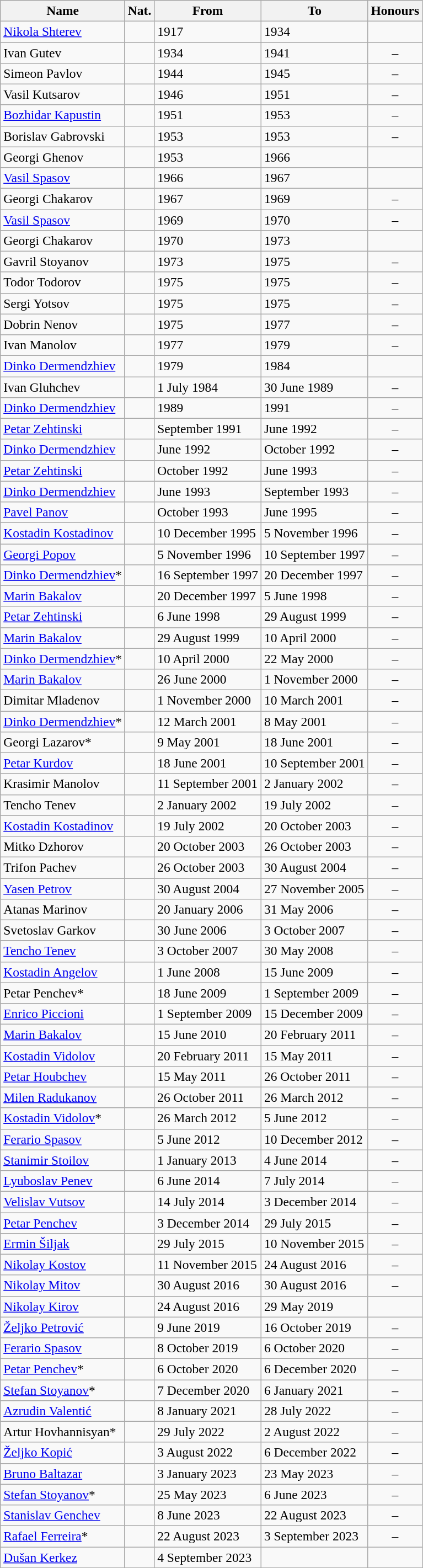<table class="wikitable" style="font-size:98%;">
<tr>
<th>Name</th>
<th>Nat.</th>
<th>From</th>
<th>To</th>
<th>Honours</th>
</tr>
<tr>
<td><a href='#'>Nikola Shterev</a></td>
<td></td>
<td>1917</td>
<td>1934</td>
<td style="text-align:center"></td>
</tr>
<tr>
<td>Ivan Gutev</td>
<td></td>
<td>1934</td>
<td>1941</td>
<td style="text-align:center">–</td>
</tr>
<tr>
<td>Simeon Pavlov</td>
<td></td>
<td>1944</td>
<td>1945</td>
<td style="text-align:center">–</td>
</tr>
<tr>
<td>Vasil Kutsarov</td>
<td></td>
<td>1946</td>
<td>1951</td>
<td style="text-align:center">–</td>
</tr>
<tr>
<td><a href='#'>Bozhidar Kapustin</a></td>
<td></td>
<td>1951</td>
<td>1953</td>
<td style="text-align:center">–</td>
</tr>
<tr>
<td>Borislav Gabrovski</td>
<td></td>
<td>1953</td>
<td>1953</td>
<td style="text-align:center">–</td>
</tr>
<tr>
<td>Georgi Ghenov</td>
<td></td>
<td>1953</td>
<td>1966</td>
<td style="text-align:center"></td>
</tr>
<tr>
<td><a href='#'>Vasil Spasov</a></td>
<td></td>
<td>1966</td>
<td>1967</td>
<td style="text-align:center"></td>
</tr>
<tr>
<td>Georgi Chakarov</td>
<td></td>
<td>1967</td>
<td>1969</td>
<td style="text-align:center">–</td>
</tr>
<tr>
<td><a href='#'>Vasil Spasov</a></td>
<td></td>
<td>1969</td>
<td>1970</td>
<td style="text-align:center">–</td>
</tr>
<tr>
<td>Georgi Chakarov</td>
<td></td>
<td>1970</td>
<td>1973</td>
<td style="text-align:center"></td>
</tr>
<tr>
<td>Gavril Stoyanov</td>
<td></td>
<td>1973</td>
<td>1975</td>
<td style="text-align:center">–</td>
</tr>
<tr>
<td>Todor Todorov</td>
<td></td>
<td>1975</td>
<td>1975</td>
<td style="text-align:center">–</td>
</tr>
<tr>
<td>Sergi Yotsov</td>
<td></td>
<td>1975</td>
<td>1975</td>
<td style="text-align:center">–</td>
</tr>
<tr>
<td>Dobrin Nenov</td>
<td></td>
<td>1975</td>
<td>1977</td>
<td style="text-align:center">–</td>
</tr>
<tr>
<td>Ivan Manolov</td>
<td></td>
<td>1977</td>
<td>1979</td>
<td style="text-align:center">–</td>
</tr>
<tr>
<td><a href='#'>Dinko Dermendzhiev</a></td>
<td></td>
<td>1979</td>
<td>1984</td>
<td style="text-align:center"></td>
</tr>
<tr>
<td>Ivan Gluhchev</td>
<td></td>
<td>1 July 1984</td>
<td>30 June 1989</td>
<td style="text-align:center">–</td>
</tr>
<tr>
<td><a href='#'>Dinko Dermendzhiev</a></td>
<td></td>
<td>1989</td>
<td>1991</td>
<td style="text-align:center">–</td>
</tr>
<tr>
<td><a href='#'>Petar Zehtinski</a></td>
<td></td>
<td>September 1991</td>
<td>June 1992</td>
<td style="text-align:center">–</td>
</tr>
<tr>
<td><a href='#'>Dinko Dermendzhiev</a></td>
<td></td>
<td>June 1992</td>
<td>October 1992</td>
<td style="text-align:center">–</td>
</tr>
<tr>
<td><a href='#'>Petar Zehtinski</a></td>
<td></td>
<td>October 1992</td>
<td>June 1993</td>
<td style="text-align:center">–</td>
</tr>
<tr>
<td><a href='#'>Dinko Dermendzhiev</a></td>
<td></td>
<td>June 1993</td>
<td>September 1993</td>
<td style="text-align:center">–</td>
</tr>
<tr>
<td><a href='#'>Pavel Panov</a></td>
<td></td>
<td>October 1993</td>
<td>June 1995</td>
<td style="text-align:center">–</td>
</tr>
<tr>
<td><a href='#'>Kostadin Kostadinov</a></td>
<td></td>
<td>10 December 1995</td>
<td>5 November 1996</td>
<td style="text-align:center">–</td>
</tr>
<tr>
<td><a href='#'>Georgi Popov</a></td>
<td></td>
<td>5 November 1996</td>
<td>10 September 1997</td>
<td style="text-align:center">–</td>
</tr>
<tr>
<td><a href='#'>Dinko Dermendzhiev</a>*</td>
<td></td>
<td>16 September 1997</td>
<td>20 December 1997</td>
<td style="text-align:center">–</td>
</tr>
<tr>
<td><a href='#'>Marin Bakalov</a></td>
<td></td>
<td>20 December 1997</td>
<td>5 June 1998</td>
<td style="text-align:center">–</td>
</tr>
<tr>
<td><a href='#'>Petar Zehtinski</a></td>
<td></td>
<td>6 June 1998</td>
<td>29 August 1999</td>
<td style="text-align:center">–</td>
</tr>
<tr>
<td><a href='#'>Marin Bakalov</a></td>
<td></td>
<td>29 August 1999</td>
<td>10 April 2000</td>
<td style="text-align:center">–</td>
</tr>
<tr>
<td><a href='#'>Dinko Dermendzhiev</a>*</td>
<td></td>
<td>10 April 2000</td>
<td>22 May 2000</td>
<td style="text-align:center">–</td>
</tr>
<tr>
<td><a href='#'>Marin Bakalov</a></td>
<td></td>
<td>26 June 2000</td>
<td>1 November 2000</td>
<td style="text-align:center">–</td>
</tr>
<tr>
<td>Dimitar Mladenov</td>
<td></td>
<td>1 November 2000</td>
<td>10 March 2001</td>
<td style="text-align:center">–</td>
</tr>
<tr>
<td><a href='#'>Dinko Dermendzhiev</a>*</td>
<td></td>
<td>12 March 2001</td>
<td>8 May 2001</td>
<td style="text-align:center">–</td>
</tr>
<tr>
<td>Georgi Lazarov*</td>
<td></td>
<td>9 May 2001</td>
<td>18 June 2001</td>
<td style="text-align:center">–</td>
</tr>
<tr>
<td><a href='#'>Petar Kurdov</a></td>
<td></td>
<td>18 June 2001</td>
<td>10 September 2001</td>
<td style="text-align:center">–</td>
</tr>
<tr>
<td>Krasimir Manolov</td>
<td></td>
<td>11 September 2001</td>
<td>2 January 2002</td>
<td style="text-align:center">–</td>
</tr>
<tr>
<td>Tencho Tenev</td>
<td></td>
<td>2 January 2002</td>
<td>19 July 2002</td>
<td style="text-align:center">–</td>
</tr>
<tr>
<td><a href='#'>Kostadin Kostadinov</a></td>
<td></td>
<td>19 July 2002</td>
<td>20 October 2003</td>
<td style="text-align:center">–</td>
</tr>
<tr>
<td>Mitko Dzhorov</td>
<td></td>
<td>20 October 2003</td>
<td>26 October 2003</td>
<td style="text-align:center">–</td>
</tr>
<tr>
<td>Trifon Pachev</td>
<td></td>
<td>26 October 2003</td>
<td>30 August 2004</td>
<td style="text-align:center">–</td>
</tr>
<tr>
<td><a href='#'>Yasen Petrov</a></td>
<td></td>
<td>30 August 2004</td>
<td>27 November 2005</td>
<td style="text-align:center">–</td>
</tr>
<tr>
<td>Atanas Marinov</td>
<td></td>
<td>20 January 2006</td>
<td>31 May 2006</td>
<td style="text-align:center">–</td>
</tr>
<tr>
<td>Svetoslav Garkov</td>
<td></td>
<td>30 June 2006</td>
<td>3 October 2007</td>
<td style="text-align:center">–</td>
</tr>
<tr>
<td><a href='#'>Tencho Tenev</a></td>
<td></td>
<td>3 October 2007</td>
<td>30 May 2008</td>
<td style="text-align:center">–</td>
</tr>
<tr>
<td><a href='#'>Kostadin Angelov</a></td>
<td></td>
<td>1 June 2008</td>
<td>15 June 2009</td>
<td style="text-align:center">–</td>
</tr>
<tr>
<td>Petar Penchev*</td>
<td></td>
<td>18 June 2009</td>
<td>1 September 2009</td>
<td style="text-align:center">–</td>
</tr>
<tr>
<td><a href='#'>Enrico Piccioni</a></td>
<td></td>
<td>1 September 2009</td>
<td>15 December 2009</td>
<td style="text-align:center">–</td>
</tr>
<tr>
<td><a href='#'>Marin Bakalov</a></td>
<td></td>
<td>15 June 2010</td>
<td>20 February 2011</td>
<td style="text-align:center">–</td>
</tr>
<tr>
<td><a href='#'>Kostadin Vidolov</a></td>
<td></td>
<td>20 February 2011</td>
<td>15 May 2011</td>
<td style="text-align:center">–</td>
</tr>
<tr>
<td><a href='#'>Petar Houbchev</a></td>
<td></td>
<td>15 May 2011</td>
<td>26 October 2011</td>
<td style="text-align:center">–</td>
</tr>
<tr>
<td><a href='#'>Milen Radukanov</a></td>
<td></td>
<td>26 October 2011</td>
<td>26 March 2012</td>
<td style="text-align:center">–</td>
</tr>
<tr>
<td><a href='#'>Kostadin Vidolov</a>*</td>
<td></td>
<td>26 March 2012</td>
<td>5 June 2012</td>
<td style="text-align:center">–</td>
</tr>
<tr>
<td><a href='#'>Ferario Spasov</a></td>
<td></td>
<td>5 June 2012</td>
<td>10 December 2012</td>
<td style="text-align:center">–</td>
</tr>
<tr>
<td><a href='#'>Stanimir Stoilov</a></td>
<td></td>
<td>1 January 2013</td>
<td>4 June 2014</td>
<td style="text-align:center">–</td>
</tr>
<tr>
<td><a href='#'>Lyuboslav Penev</a></td>
<td></td>
<td>6 June 2014</td>
<td>7 July 2014</td>
<td style="text-align:center">–</td>
</tr>
<tr>
<td><a href='#'>Velislav Vutsov</a></td>
<td></td>
<td>14 July 2014</td>
<td>3 December 2014</td>
<td style="text-align:center">–</td>
</tr>
<tr>
<td><a href='#'>Petar Penchev</a></td>
<td></td>
<td>3 December 2014</td>
<td>29 July 2015</td>
<td style="text-align:center">–</td>
</tr>
<tr>
<td><a href='#'>Ermin Šiljak</a></td>
<td></td>
<td>29 July 2015</td>
<td>10 November 2015</td>
<td style="text-align:center">–</td>
</tr>
<tr>
<td><a href='#'>Nikolay Kostov</a></td>
<td></td>
<td>11 November 2015</td>
<td>24 August 2016</td>
<td style="text-align:center">–</td>
</tr>
<tr>
<td><a href='#'>Nikolay Mitov</a></td>
<td></td>
<td>30 August 2016</td>
<td>30 August 2016</td>
<td style="text-align:center">–</td>
</tr>
<tr>
<td><a href='#'>Nikolay Kirov</a></td>
<td></td>
<td>24 August 2016</td>
<td>29 May 2019</td>
<td style="text-align:center"><br></td>
</tr>
<tr>
<td><a href='#'>Željko Petrović</a></td>
<td></td>
<td>9 June 2019</td>
<td>16 October 2019</td>
<td style="text-align:center">–</td>
</tr>
<tr>
<td><a href='#'>Ferario Spasov</a></td>
<td></td>
<td>8 October 2019</td>
<td>6 October 2020</td>
<td style="text-align:center">–</td>
</tr>
<tr>
<td><a href='#'>Petar Penchev</a>*</td>
<td></td>
<td>6 October 2020</td>
<td>6 December 2020</td>
<td style="text-align:center">–</td>
</tr>
<tr>
<td><a href='#'>Stefan Stoyanov</a>*</td>
<td></td>
<td>7 December 2020</td>
<td>6 January 2021</td>
<td style="text-align:center">–</td>
</tr>
<tr>
<td><a href='#'>Azrudin Valentić</a></td>
<td></td>
<td>8 January 2021</td>
<td>28 July 2022</td>
<td style="text-align:center">–</td>
</tr>
<tr>
</tr>
<tr>
<td>Artur Hovhannisyan*</td>
<td></td>
<td>29 July 2022</td>
<td>2 August 2022</td>
<td style="text-align:center">–</td>
</tr>
<tr>
<td><a href='#'>Željko Kopić</a></td>
<td></td>
<td>3 August 2022</td>
<td>6 December 2022</td>
<td style="text-align:center">–</td>
</tr>
<tr>
<td><a href='#'>Bruno Baltazar</a></td>
<td></td>
<td>3 January 2023</td>
<td>23 May 2023</td>
<td style="text-align:center">–</td>
</tr>
<tr>
<td><a href='#'>Stefan Stoyanov</a>*</td>
<td></td>
<td>25 May 2023</td>
<td>6 June 2023</td>
<td style="text-align:center">–</td>
</tr>
<tr>
<td><a href='#'>Stanislav Genchev</a></td>
<td></td>
<td>8 June 2023</td>
<td>22 August 2023</td>
<td style="text-align:center">–</td>
</tr>
<tr>
<td><a href='#'>Rafael Ferreira</a>*</td>
<td></td>
<td>22 August 2023</td>
<td>3 September 2023</td>
<td style="text-align:center">–</td>
</tr>
<tr>
<td><a href='#'>Dušan Kerkez</a></td>
<td></td>
<td>4 September 2023</td>
<td></td>
<td style="text-align:center"></td>
</tr>
<tr>
</tr>
</table>
